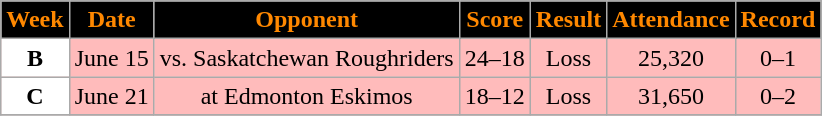<table class="wikitable sortable">
<tr>
<th style="background:black;color:#FF8800;">Week</th>
<th style="background:black;color:#FF8800;">Date</th>
<th style="background:black;color:#FF8800;">Opponent</th>
<th style="background:black;color:#FF8800;">Score</th>
<th style="background:black;color:#FF8800;">Result</th>
<th style="background:black;color:#FF8800;">Attendance</th>
<th style="background:black;color:#FF8800;">Record</th>
</tr>
<tr align="center" bgcolor="#ffbbbb">
<td style="text-align:center; background:white;"><span><strong>B</strong></span></td>
<td>June 15</td>
<td>vs. Saskatchewan Roughriders</td>
<td>24–18</td>
<td>Loss</td>
<td>25,320</td>
<td>0–1</td>
</tr>
<tr align="center" bgcolor="#ffbbbb">
<td style="text-align:center; background:white;"><span><strong>C</strong></span></td>
<td>June 21</td>
<td>at Edmonton Eskimos</td>
<td>18–12</td>
<td>Loss</td>
<td>31,650</td>
<td>0–2</td>
</tr>
<tr>
</tr>
</table>
